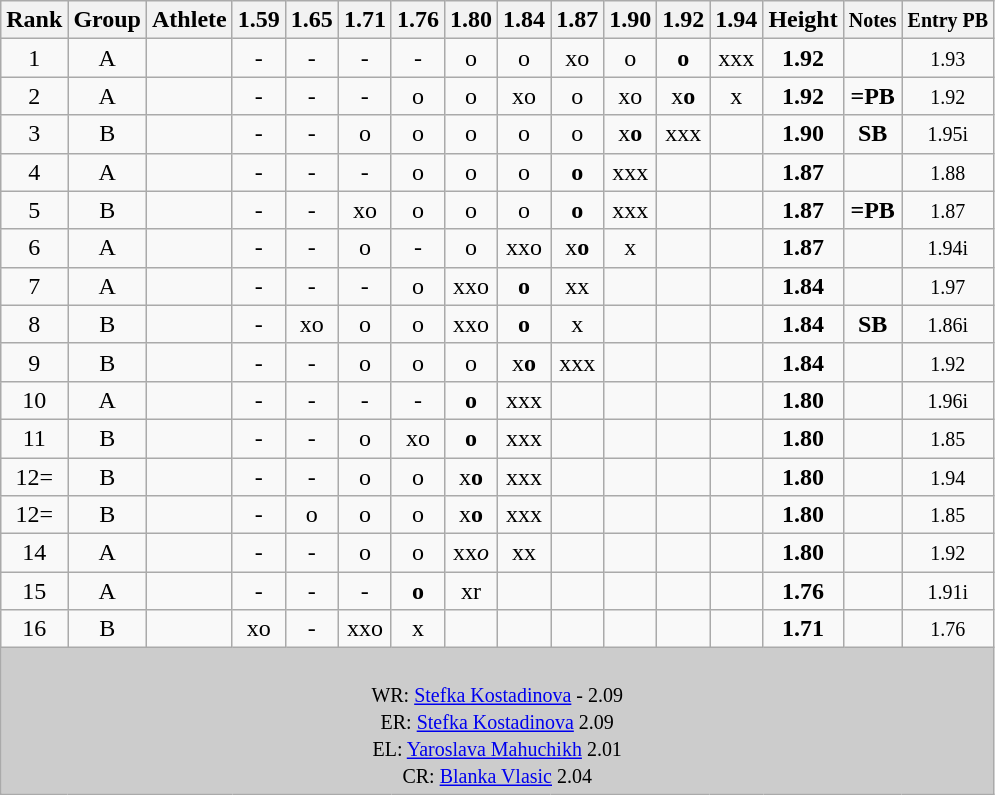<table class="wikitable sortable" style="text-align:center;">
<tr>
<th>Rank</th>
<th>Group</th>
<th>Athlete</th>
<th>1.59</th>
<th>1.65</th>
<th>1.71</th>
<th>1.76</th>
<th>1.80</th>
<th>1.84</th>
<th>1.87</th>
<th>1.90</th>
<th>1.92</th>
<th>1.94</th>
<th>Height</th>
<th><small>Notes</small></th>
<th><small>Entry PB</small></th>
</tr>
<tr>
<td>1</td>
<td>A</td>
<td align=left></td>
<td>-</td>
<td>-</td>
<td>-</td>
<td>-</td>
<td>o</td>
<td>o</td>
<td>xo</td>
<td>o</td>
<td><strong>o</strong></td>
<td>xxx</td>
<td><strong>1.92</strong></td>
<td></td>
<td><small>1.93</small></td>
</tr>
<tr>
<td>2</td>
<td>A</td>
<td align=left></td>
<td>-</td>
<td>-</td>
<td>-</td>
<td>o</td>
<td>o</td>
<td>xo</td>
<td>o</td>
<td>xo</td>
<td>x<strong>o</strong></td>
<td>x</td>
<td><strong>1.92</strong></td>
<td><strong>=PB</strong></td>
<td><small>1.92</small></td>
</tr>
<tr>
<td>3</td>
<td>B</td>
<td align=left></td>
<td>-</td>
<td>-</td>
<td>o</td>
<td>o</td>
<td>o</td>
<td>o</td>
<td>o</td>
<td>x<strong>o</strong></td>
<td>xxx</td>
<td></td>
<td><strong>1.90</strong></td>
<td><strong>SB</strong></td>
<td><small>1.95i</small></td>
</tr>
<tr>
<td>4</td>
<td>A</td>
<td align=left></td>
<td>-</td>
<td>-</td>
<td>-</td>
<td>o</td>
<td>o</td>
<td>o</td>
<td><strong>o</strong></td>
<td>xxx</td>
<td></td>
<td></td>
<td><strong>1.87</strong></td>
<td></td>
<td><small>1.88</small></td>
</tr>
<tr>
<td>5</td>
<td>B</td>
<td align=left></td>
<td>-</td>
<td>-</td>
<td>xo</td>
<td>o</td>
<td>o</td>
<td>o</td>
<td><strong>o</strong></td>
<td>xxx</td>
<td></td>
<td></td>
<td><strong>1.87</strong></td>
<td><strong>=PB</strong></td>
<td><small>1.87</small></td>
</tr>
<tr>
<td>6</td>
<td>A</td>
<td align=left></td>
<td>-</td>
<td>-</td>
<td>o</td>
<td>-</td>
<td>o</td>
<td>xxo</td>
<td>x<strong>o</strong></td>
<td>x</td>
<td></td>
<td></td>
<td><strong>1.87</strong></td>
<td></td>
<td><small>1.94i</small></td>
</tr>
<tr>
<td>7</td>
<td>A</td>
<td align=left></td>
<td>-</td>
<td>-</td>
<td>-</td>
<td>o</td>
<td>xxo</td>
<td><strong>o</strong></td>
<td>xx</td>
<td></td>
<td></td>
<td></td>
<td><strong>1.84</strong></td>
<td></td>
<td><small>1.97</small></td>
</tr>
<tr>
<td>8</td>
<td>B</td>
<td align=left></td>
<td>-</td>
<td>xo</td>
<td>o</td>
<td>o</td>
<td>xxo</td>
<td><strong>o</strong></td>
<td>x</td>
<td></td>
<td></td>
<td></td>
<td><strong>1.84</strong></td>
<td><strong>SB</strong></td>
<td><small>1.86i</small></td>
</tr>
<tr>
<td>9</td>
<td>B</td>
<td align=left></td>
<td>-</td>
<td>-</td>
<td>o</td>
<td>o</td>
<td>o</td>
<td>x<strong>o</strong></td>
<td>xxx</td>
<td></td>
<td></td>
<td></td>
<td><strong>1.84</strong></td>
<td></td>
<td><small>1.92</small></td>
</tr>
<tr>
<td>10</td>
<td>A</td>
<td align=left></td>
<td>-</td>
<td>-</td>
<td>-</td>
<td>-</td>
<td><strong>o</strong></td>
<td>xxx</td>
<td></td>
<td></td>
<td></td>
<td></td>
<td><strong>1.80</strong></td>
<td></td>
<td><small>1.96i</small></td>
</tr>
<tr>
<td>11</td>
<td>B</td>
<td align=left></td>
<td>-</td>
<td>-</td>
<td>o</td>
<td>xo</td>
<td><strong>o</strong></td>
<td>xxx</td>
<td></td>
<td></td>
<td></td>
<td></td>
<td><strong>1.80</strong></td>
<td></td>
<td><small>1.85</small></td>
</tr>
<tr>
<td>12=</td>
<td>B</td>
<td align=left></td>
<td>-</td>
<td>-</td>
<td>o</td>
<td>o</td>
<td>x<strong>o</strong></td>
<td>xxx</td>
<td></td>
<td></td>
<td></td>
<td></td>
<td><strong>1.80</strong></td>
<td></td>
<td><small>1.94</small></td>
</tr>
<tr>
<td>12=</td>
<td>B</td>
<td align=left></td>
<td>-</td>
<td>o</td>
<td>o</td>
<td>o</td>
<td>x<strong>o</strong></td>
<td>xxx</td>
<td></td>
<td></td>
<td></td>
<td></td>
<td><strong>1.80</strong></td>
<td></td>
<td><small>1.85</small></td>
</tr>
<tr>
<td>14</td>
<td>A</td>
<td align=left></td>
<td>-</td>
<td>-</td>
<td>o</td>
<td>o</td>
<td>xx<em>o</em></td>
<td>xx</td>
<td></td>
<td></td>
<td></td>
<td></td>
<td><strong>1.80</strong></td>
<td></td>
<td><small>1.92</small></td>
</tr>
<tr>
<td>15</td>
<td>A</td>
<td align=left></td>
<td>-</td>
<td>-</td>
<td>-</td>
<td><strong>o</strong></td>
<td>xr</td>
<td></td>
<td></td>
<td></td>
<td></td>
<td></td>
<td><strong>1.76</strong></td>
<td></td>
<td><small>1.91i</small></td>
</tr>
<tr>
<td>16</td>
<td>B</td>
<td align=left></td>
<td>xo</td>
<td>-</td>
<td>xxo</td>
<td>x</td>
<td></td>
<td></td>
<td></td>
<td></td>
<td></td>
<td></td>
<td><strong>1.71</strong></td>
<td></td>
<td><small>1.76</small></td>
</tr>
<tr class="sortbottom">
<td colspan="16" bgcolor="#cccccc"><br>
<small>WR:   <a href='#'>Stefka Kostadinova</a> - 2.09<br>ER:  <a href='#'>Stefka Kostadinova</a> 2.09<br></small>
<small>EL:   <a href='#'>Yaroslava Mahuchikh</a> 2.01<br>CR:  <a href='#'>Blanka Vlasic</a> 2.04</small></td>
</tr>
</table>
